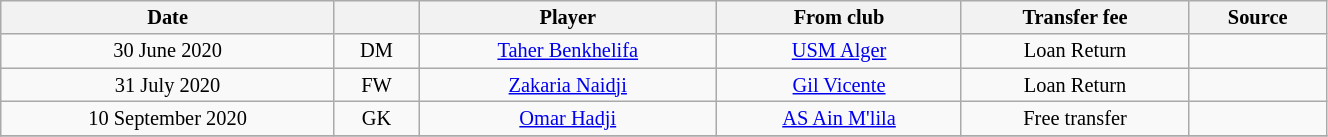<table class="wikitable sortable" style="width:70%; text-align:center; font-size:85%; text-align:centre;">
<tr>
<th>Date</th>
<th></th>
<th>Player</th>
<th>From club</th>
<th>Transfer fee</th>
<th>Source</th>
</tr>
<tr>
<td>30 June 2020</td>
<td>DM</td>
<td> <a href='#'>Taher Benkhelifa</a></td>
<td><a href='#'>USM Alger</a></td>
<td>Loan Return</td>
<td></td>
</tr>
<tr>
<td>31 July 2020</td>
<td>FW</td>
<td> <a href='#'>Zakaria Naidji</a></td>
<td> <a href='#'>Gil Vicente</a></td>
<td>Loan Return</td>
<td></td>
</tr>
<tr>
<td>10 September 2020</td>
<td>GK</td>
<td> <a href='#'>Omar Hadji</a></td>
<td><a href='#'>AS Ain M'lila</a></td>
<td>Free transfer</td>
<td></td>
</tr>
<tr>
</tr>
</table>
